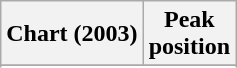<table class="wikitable sortable plainrowheaders">
<tr>
<th scope="col">Chart (2003)</th>
<th scope="col">Peak<br>position</th>
</tr>
<tr>
</tr>
<tr>
</tr>
<tr>
</tr>
</table>
